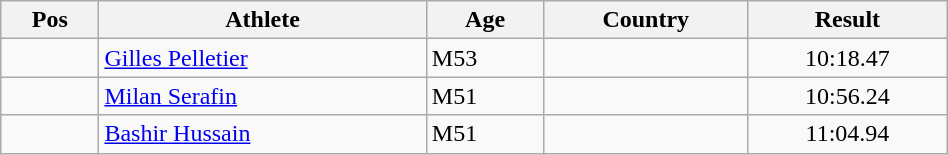<table class="wikitable"  style="text-align:center; width:50%;">
<tr>
<th>Pos</th>
<th>Athlete</th>
<th>Age</th>
<th>Country</th>
<th>Result</th>
</tr>
<tr>
<td align=center></td>
<td align=left><a href='#'>Gilles Pelletier</a></td>
<td align=left>M53</td>
<td align=left></td>
<td>10:18.47</td>
</tr>
<tr>
<td align=center></td>
<td align=left><a href='#'>Milan Serafin</a></td>
<td align=left>M51</td>
<td align=left></td>
<td>10:56.24</td>
</tr>
<tr>
<td align=center></td>
<td align=left><a href='#'>Bashir Hussain</a></td>
<td align=left>M51</td>
<td align=left></td>
<td>11:04.94</td>
</tr>
</table>
